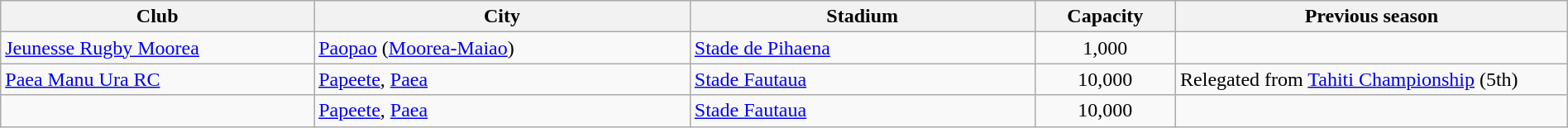<table class="wikitable sortable" width="100%">
<tr>
<th width="20%">Club</th>
<th width="24%">City</th>
<th width="22%">Stadium</th>
<th width="9%">Capacity</th>
<th>Previous season</th>
</tr>
<tr>
<td><a href='#'>Jeunesse Rugby Moorea</a></td>
<td><a href='#'>Paopao</a> (<a href='#'>Moorea-Maiao</a>)</td>
<td><a href='#'>Stade de Pihaena</a></td>
<td align=center>1,000</td>
<td></td>
</tr>
<tr>
<td><a href='#'>Paea Manu Ura RC</a></td>
<td><a href='#'>Papeete</a>, <a href='#'>Paea</a></td>
<td><a href='#'>Stade Fautaua</a></td>
<td align=center>10,000</td>
<td>Relegated from <a href='#'>Tahiti Championship</a> (5th)</td>
</tr>
<tr>
<td></td>
<td><a href='#'>Papeete</a>, <a href='#'>Paea</a></td>
<td><a href='#'>Stade Fautaua</a></td>
<td align=center>10,000</td>
<td></td>
</tr>
</table>
